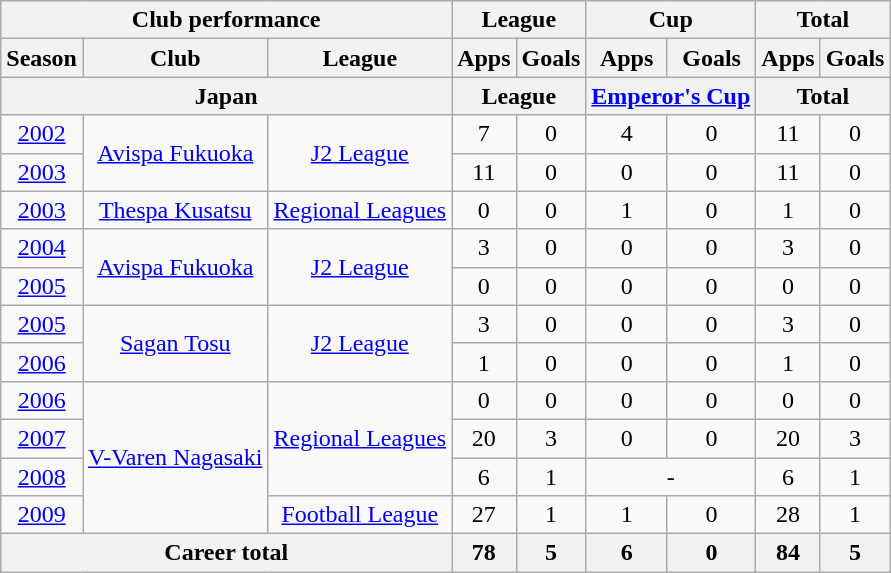<table class="wikitable" style="text-align:center">
<tr>
<th colspan=3>Club performance</th>
<th colspan=2>League</th>
<th colspan=2>Cup</th>
<th colspan=2>Total</th>
</tr>
<tr>
<th>Season</th>
<th>Club</th>
<th>League</th>
<th>Apps</th>
<th>Goals</th>
<th>Apps</th>
<th>Goals</th>
<th>Apps</th>
<th>Goals</th>
</tr>
<tr>
<th colspan=3>Japan</th>
<th colspan=2>League</th>
<th colspan=2><a href='#'>Emperor's Cup</a></th>
<th colspan=2>Total</th>
</tr>
<tr>
<td><a href='#'>2002</a></td>
<td rowspan="2"><a href='#'>Avispa Fukuoka</a></td>
<td rowspan="2"><a href='#'>J2 League</a></td>
<td>7</td>
<td>0</td>
<td>4</td>
<td>0</td>
<td>11</td>
<td>0</td>
</tr>
<tr>
<td><a href='#'>2003</a></td>
<td>11</td>
<td>0</td>
<td>0</td>
<td>0</td>
<td>11</td>
<td>0</td>
</tr>
<tr>
<td><a href='#'>2003</a></td>
<td><a href='#'>Thespa Kusatsu</a></td>
<td><a href='#'>Regional Leagues</a></td>
<td>0</td>
<td>0</td>
<td>1</td>
<td>0</td>
<td>1</td>
<td>0</td>
</tr>
<tr>
<td><a href='#'>2004</a></td>
<td rowspan="2"><a href='#'>Avispa Fukuoka</a></td>
<td rowspan="2"><a href='#'>J2 League</a></td>
<td>3</td>
<td>0</td>
<td>0</td>
<td>0</td>
<td>3</td>
<td>0</td>
</tr>
<tr>
<td><a href='#'>2005</a></td>
<td>0</td>
<td>0</td>
<td>0</td>
<td>0</td>
<td>0</td>
<td>0</td>
</tr>
<tr>
<td><a href='#'>2005</a></td>
<td rowspan="2"><a href='#'>Sagan Tosu</a></td>
<td rowspan="2"><a href='#'>J2 League</a></td>
<td>3</td>
<td>0</td>
<td>0</td>
<td>0</td>
<td>3</td>
<td>0</td>
</tr>
<tr>
<td><a href='#'>2006</a></td>
<td>1</td>
<td>0</td>
<td>0</td>
<td>0</td>
<td>1</td>
<td>0</td>
</tr>
<tr>
<td><a href='#'>2006</a></td>
<td rowspan="4"><a href='#'>V-Varen Nagasaki</a></td>
<td rowspan="3"><a href='#'>Regional Leagues</a></td>
<td>0</td>
<td>0</td>
<td>0</td>
<td>0</td>
<td>0</td>
<td>0</td>
</tr>
<tr>
<td><a href='#'>2007</a></td>
<td>20</td>
<td>3</td>
<td>0</td>
<td>0</td>
<td>20</td>
<td>3</td>
</tr>
<tr>
<td><a href='#'>2008</a></td>
<td>6</td>
<td>1</td>
<td colspan="2">-</td>
<td>6</td>
<td>1</td>
</tr>
<tr>
<td><a href='#'>2009</a></td>
<td><a href='#'>Football League</a></td>
<td>27</td>
<td>1</td>
<td>1</td>
<td>0</td>
<td>28</td>
<td>1</td>
</tr>
<tr>
<th colspan=3>Career total</th>
<th>78</th>
<th>5</th>
<th>6</th>
<th>0</th>
<th>84</th>
<th>5</th>
</tr>
</table>
